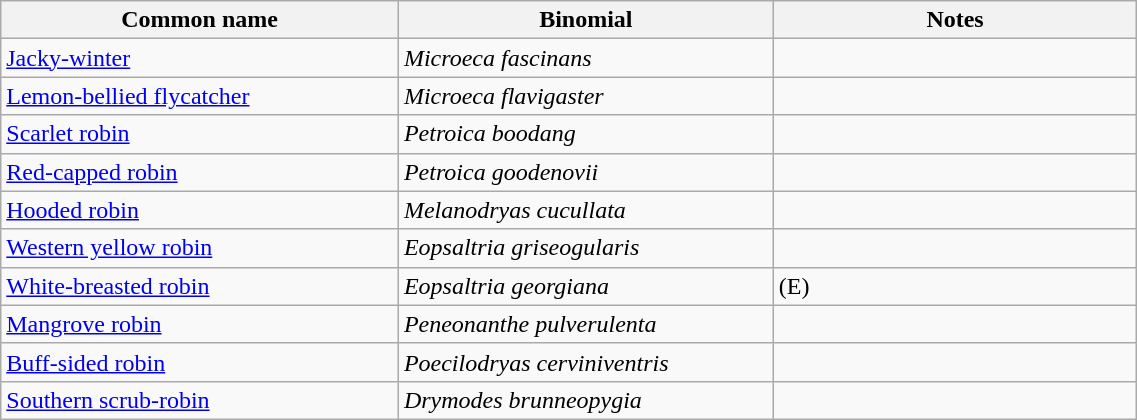<table style="width:60%;" class="wikitable">
<tr>
<th width=35%>Common name</th>
<th width=33%>Binomial</th>
<th width=32%>Notes</th>
</tr>
<tr>
<td><a href='#'>Jacky-winter</a></td>
<td><em>Microeca fascinans</em></td>
<td></td>
</tr>
<tr>
<td><a href='#'>Lemon-bellied flycatcher</a></td>
<td><em>Microeca flavigaster</em></td>
<td></td>
</tr>
<tr>
<td><a href='#'>Scarlet robin</a></td>
<td><em>Petroica boodang</em></td>
<td></td>
</tr>
<tr>
<td><a href='#'>Red-capped robin</a></td>
<td><em>Petroica goodenovii</em></td>
<td></td>
</tr>
<tr>
<td><a href='#'>Hooded robin</a></td>
<td><em>Melanodryas cucullata</em></td>
<td></td>
</tr>
<tr>
<td><a href='#'>Western yellow robin</a></td>
<td><em>Eopsaltria griseogularis</em></td>
<td></td>
</tr>
<tr>
<td><a href='#'>White-breasted robin</a></td>
<td><em>Eopsaltria georgiana</em></td>
<td>(E)</td>
</tr>
<tr>
<td><a href='#'>Mangrove robin</a></td>
<td><em>Peneonanthe pulverulenta</em></td>
<td></td>
</tr>
<tr>
<td><a href='#'>Buff-sided robin</a></td>
<td><em>Poecilodryas cerviniventris</em></td>
<td></td>
</tr>
<tr>
<td><a href='#'>Southern scrub-robin</a></td>
<td><em>Drymodes brunneopygia</em></td>
<td></td>
</tr>
</table>
